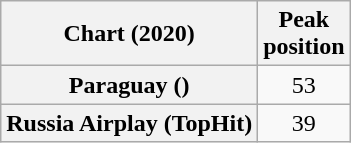<table class="wikitable sortable plainrowheaders" style="text-align:center">
<tr>
<th scope="col">Chart (2020)</th>
<th scope="col">Peak<br>position</th>
</tr>
<tr>
<th scope="row">Paraguay ()</th>
<td>53</td>
</tr>
<tr>
<th scope="row">Russia Airplay (TopHit)</th>
<td>39</td>
</tr>
</table>
